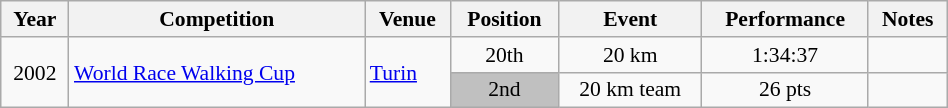<table class="wikitable" width=50% style="font-size:90%; text-align:center;">
<tr>
<th>Year</th>
<th>Competition</th>
<th>Venue</th>
<th>Position</th>
<th>Event</th>
<th>Performance</th>
<th>Notes</th>
</tr>
<tr>
<td rowspan=2>2002</td>
<td rowspan=2 align=left><a href='#'>World Race Walking Cup</a></td>
<td rowspan=2 align=left> <a href='#'>Turin</a></td>
<td>20th</td>
<td>20 km</td>
<td>1:34:37</td>
<td></td>
</tr>
<tr>
<td bgcolor=silver>2nd</td>
<td>20 km team</td>
<td>26 pts</td>
<td></td>
</tr>
</table>
